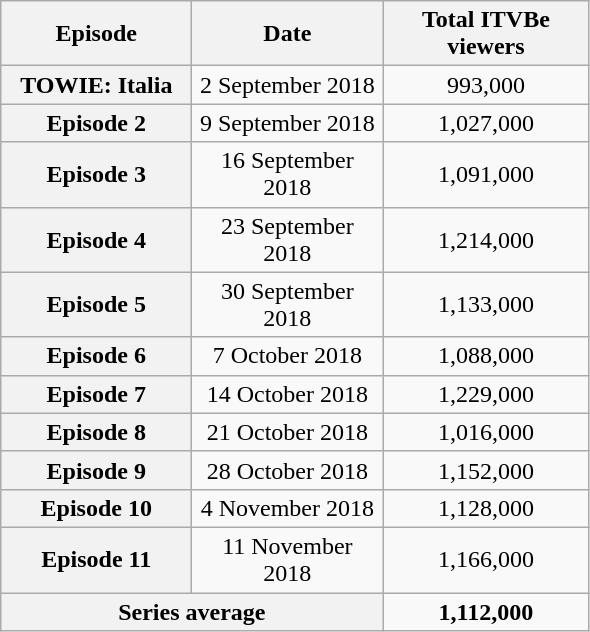<table class="wikitable sortable" style="text-align:center">
<tr>
<th scope="col" style="width:120px;">Episode</th>
<th scope="col" style="width:120px;">Date</th>
<th scope="col" style="width:130px;">Total ITVBe viewers</th>
</tr>
<tr>
<th scope="row">TOWIE: Italia</th>
<td>2 September 2018</td>
<td>993,000</td>
</tr>
<tr>
<th scope="row">Episode 2</th>
<td>9 September 2018</td>
<td>1,027,000</td>
</tr>
<tr>
<th scope="row">Episode 3</th>
<td>16 September 2018</td>
<td>1,091,000</td>
</tr>
<tr>
<th scope="row">Episode 4</th>
<td>23 September 2018</td>
<td>1,214,000</td>
</tr>
<tr>
<th scope="row">Episode 5</th>
<td>30 September 2018</td>
<td>1,133,000</td>
</tr>
<tr>
<th scope="row">Episode 6</th>
<td>7 October 2018</td>
<td>1,088,000</td>
</tr>
<tr>
<th scope="row">Episode 7</th>
<td>14 October 2018</td>
<td>1,229,000</td>
</tr>
<tr>
<th scope="row">Episode 8</th>
<td>21 October 2018</td>
<td>1,016,000</td>
</tr>
<tr>
<th scope="row">Episode 9</th>
<td>28 October 2018</td>
<td>1,152,000</td>
</tr>
<tr>
<th scope="row">Episode 10</th>
<td>4 November 2018</td>
<td>1,128,000</td>
</tr>
<tr>
<th scope="row">Episode 11</th>
<td>11 November 2018</td>
<td>1,166,000</td>
</tr>
<tr>
<th scope="row" colspan="2">Series average</th>
<td><strong>1,112,000</strong></td>
</tr>
</table>
